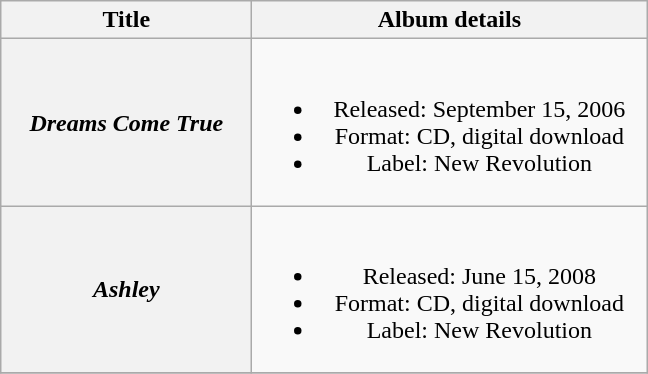<table class="wikitable plainrowheaders" style="text-align:center">
<tr>
<th scope="col" style="width:10em;">Title</th>
<th scope="col" style="width:16em;">Album details</th>
</tr>
<tr>
<th scope="row"><em>Dreams Come True</em></th>
<td><br><ul><li>Released: September 15, 2006</li><li>Format: CD, digital download</li><li>Label: New Revolution</li></ul></td>
</tr>
<tr>
<th scope="row"><em>Ashley</em></th>
<td><br><ul><li>Released: June 15, 2008</li><li>Format: CD, digital download</li><li>Label: New Revolution</li></ul></td>
</tr>
<tr>
</tr>
</table>
